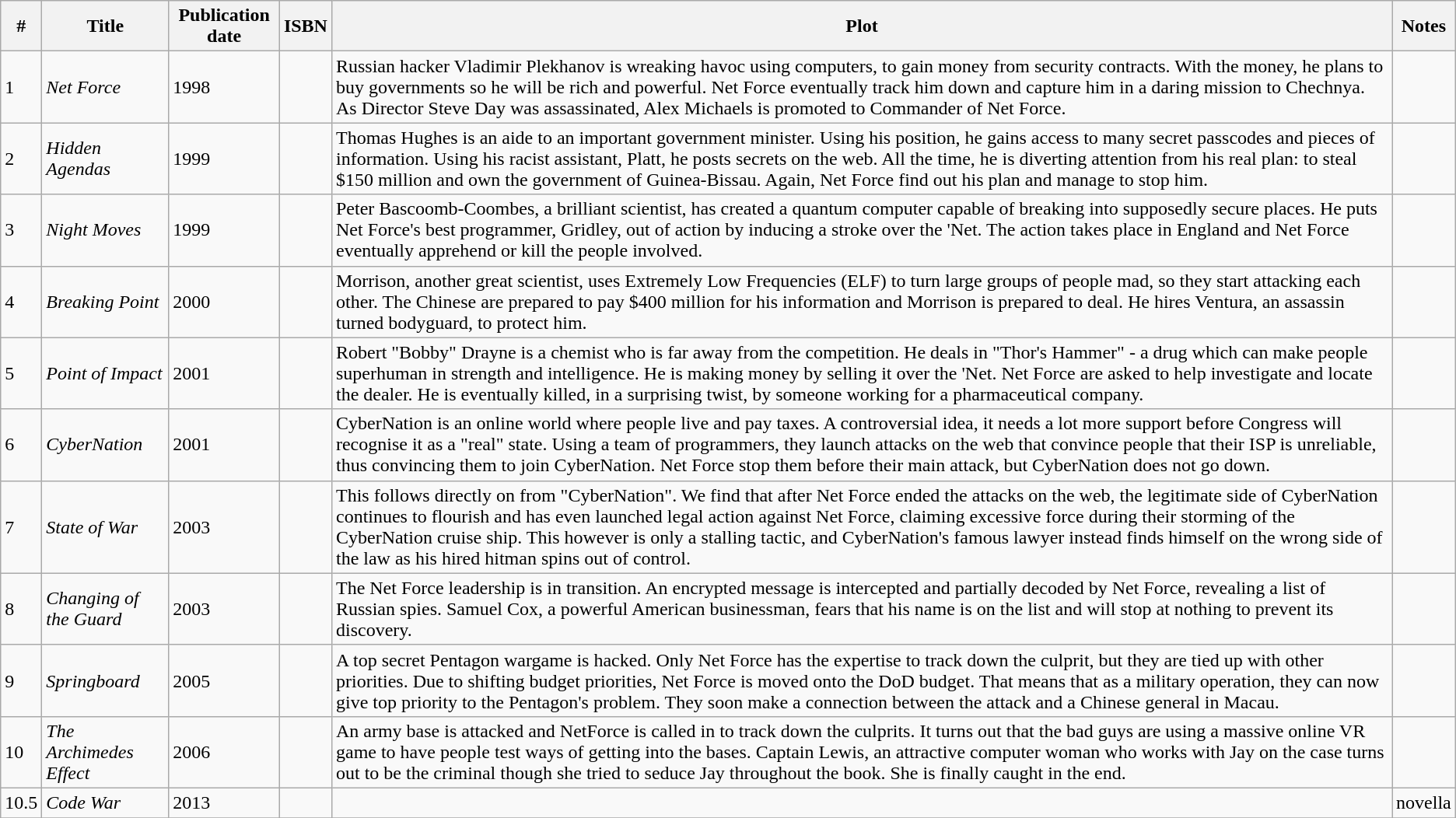<table class="wikitable">
<tr>
<th>#</th>
<th>Title</th>
<th>Publication date</th>
<th>ISBN</th>
<th>Plot</th>
<th>Notes</th>
</tr>
<tr>
<td>1</td>
<td><em>Net Force</em></td>
<td>1998</td>
<td><em></em></td>
<td>Russian hacker Vladimir Plekhanov is wreaking havoc using computers, to gain money from security contracts. With the money, he plans to buy governments so he will be rich and powerful. Net Force eventually track him down and capture him in a daring mission to Chechnya. As Director Steve Day was assassinated, Alex Michaels is promoted to Commander of Net Force.</td>
<td></td>
</tr>
<tr e>
<td>2</td>
<td><em>Hidden Agendas</em></td>
<td>1999</td>
<td><em></em></td>
<td>Thomas Hughes is an aide to an important government minister. Using his position, he gains access to many secret passcodes and pieces of information. Using his racist assistant, Platt, he posts secrets on the web. All the time, he is diverting attention from his real plan: to steal $150 million and own the government of Guinea-Bissau. Again, Net Force find out his plan and manage to stop him.</td>
<td></td>
</tr>
<tr>
<td>3</td>
<td><em>Night Moves</em></td>
<td>1999</td>
<td><em></em></td>
<td>Peter Bascoomb-Coombes, a brilliant scientist, has created a quantum computer capable of breaking into supposedly secure places. He puts Net Force's best programmer, Gridley, out of action by inducing a stroke over the 'Net. The action takes place in England and Net Force eventually apprehend or kill the people involved.</td>
<td></td>
</tr>
<tr>
<td>4</td>
<td><em>Breaking Point</em></td>
<td>2000</td>
<td><em></em></td>
<td>Morrison, another great scientist, uses Extremely Low Frequencies (ELF) to turn large groups of people mad, so they start attacking each other. The Chinese are prepared to pay $400 million for his information and Morrison is prepared to deal. He hires Ventura, an assassin turned bodyguard, to protect him.</td>
<td></td>
</tr>
<tr>
<td>5</td>
<td><em>Point of Impact</em></td>
<td>2001</td>
<td><em></em></td>
<td>Robert "Bobby" Drayne is a chemist who is far away from the competition. He deals in "Thor's Hammer" - a drug which can make people superhuman in strength and intelligence. He is making money by selling it over the 'Net. Net Force are asked to help investigate and locate the dealer. He is eventually killed, in a surprising twist, by someone working for a pharmaceutical company.</td>
<td></td>
</tr>
<tr>
<td>6</td>
<td><em>CyberNation</em></td>
<td>2001</td>
<td><em></em></td>
<td>CyberNation is an online world where people live and pay taxes. A controversial idea, it needs a lot more support before Congress will recognise it as a "real" state. Using a team of programmers, they launch attacks on the web that convince people that their ISP is unreliable, thus convincing them to join CyberNation. Net Force stop them before their main attack, but CyberNation does not go down.</td>
<td></td>
</tr>
<tr>
<td>7</td>
<td><em>State of War</em></td>
<td>2003</td>
<td><em></em></td>
<td>This follows directly on from "CyberNation". We find that after Net Force ended the attacks on the web, the legitimate side of CyberNation continues to flourish and has even launched legal action against Net Force, claiming excessive force during their storming of the CyberNation cruise ship. This however is only a stalling tactic, and CyberNation's famous lawyer instead finds himself on the wrong side of the law as his hired hitman spins out of control.</td>
<td></td>
</tr>
<tr>
<td>8</td>
<td><em>Changing of the Guard</em></td>
<td>2003</td>
<td><em></em></td>
<td>The Net Force leadership is in transition. An encrypted message is intercepted and partially decoded by Net Force, revealing a list of Russian spies. Samuel Cox, a powerful American businessman, fears that his name is on the list and will stop at nothing to prevent its discovery.</td>
<td></td>
</tr>
<tr>
<td>9</td>
<td><em>Springboard</em></td>
<td>2005</td>
<td><em></em></td>
<td>A top secret Pentagon wargame is hacked. Only Net Force has the expertise to track down the culprit, but they are tied up with other priorities. Due to shifting budget priorities, Net Force is moved onto the DoD budget. That means that as a military operation, they can now give top priority to the Pentagon's problem. They soon make a connection between the attack and a Chinese general in Macau.</td>
<td></td>
</tr>
<tr>
<td>10</td>
<td><em>The Archimedes Effect</em></td>
<td>2006</td>
<td><em></em></td>
<td>An army base is attacked and NetForce is called in to track down the culprits.  It turns out that the bad guys are using a massive online VR game to have people test ways of getting into the bases.  Captain Lewis, an attractive computer woman who works with Jay on the case turns out to be the criminal though she tried to seduce Jay throughout the book.  She is finally caught in the end.</td>
<td></td>
</tr>
<tr>
<td>10.5</td>
<td><em>Code War</em></td>
<td>2013</td>
<td></td>
<td></td>
<td>novella</td>
</tr>
<tr>
</tr>
</table>
